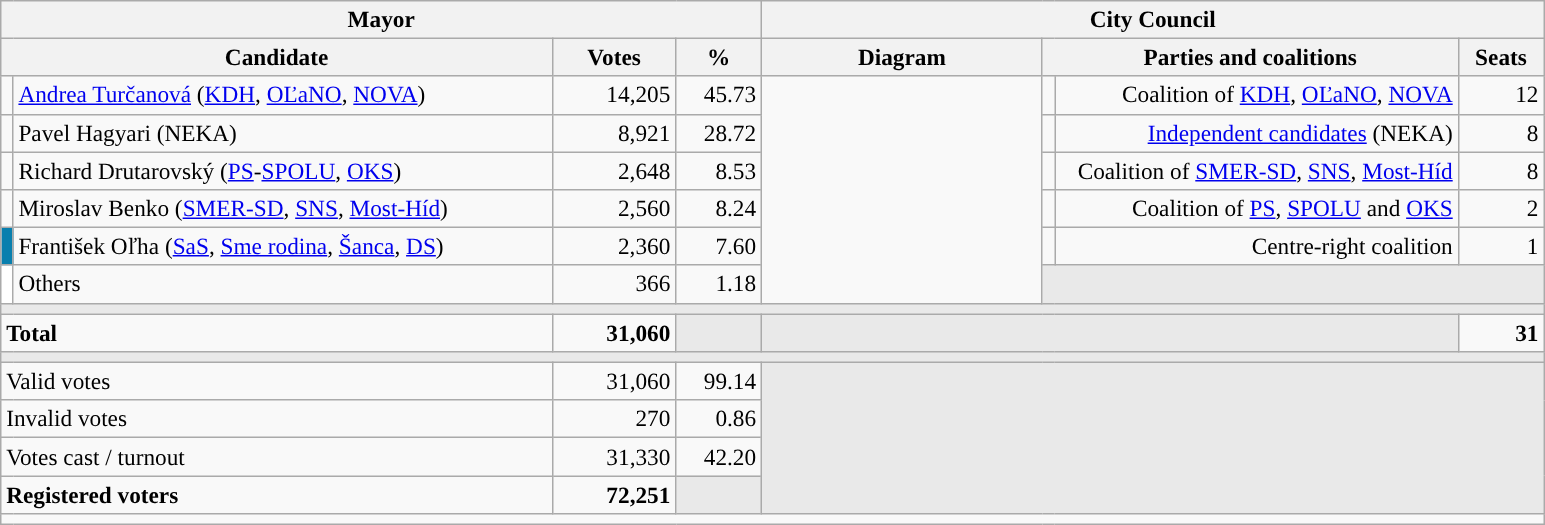<table class="wikitable" style="text-align:right; font-size:97%;">
<tr>
<th colspan="4" width="500">Mayor</th>
<th colspan="4" width="500">City Council</th>
</tr>
<tr>
<th colspan="2" width="325">Candidate</th>
<th width="75">Votes</th>
<th width="50">%</th>
<th width="180">Diagram</th>
<th colspan="2" width="270">Parties and coalitions</th>
<th width="50">Seats</th>
</tr>
<tr>
<td width="1" style="color:inherit;background:"></td>
<td align="left"><a href='#'>Andrea Turčanová</a> (<a href='#'>KDH</a>, <a href='#'>OĽaNO</a>, <a href='#'>NOVA</a>)</td>
<td>14,205</td>
<td>45.73</td>
<td rowspan="6"></td>
<td width="1" style="color:inherit;background:"></td>
<td>Coalition of <a href='#'>KDH</a>, <a href='#'>OĽaNO</a>, <a href='#'>NOVA</a></td>
<td>12</td>
</tr>
<tr>
<td width="1" style="color:inherit;background:"></td>
<td align="left">Pavel Hagyari (NEKA)</td>
<td>8,921</td>
<td>28.72</td>
<td width="1" style="color:inherit;background:"></td>
<td><a href='#'>Independent candidates</a> (NEKA)</td>
<td>8</td>
</tr>
<tr>
<td width="1" style="color:inherit;background:"></td>
<td align="left">Richard Drutarovský (<a href='#'>PS</a>-<a href='#'>SPOLU</a>, <a href='#'>OKS</a>)</td>
<td>2,648</td>
<td>8.53</td>
<td width="1" style="color:inherit;background:"></td>
<td>Coalition of <a href='#'>SMER-SD</a>, <a href='#'>SNS</a>, <a href='#'>Most-Híd</a></td>
<td>8</td>
</tr>
<tr>
<td width="1" style="color:inherit;background:"></td>
<td align="left">Miroslav Benko (<a href='#'>SMER-SD</a>, <a href='#'>SNS</a>, <a href='#'>Most-Híd</a>)</td>
<td>2,560</td>
<td>8.24</td>
<td width="1" style="color:inherit;background:"></td>
<td>Coalition of <a href='#'>PS</a>, <a href='#'>SPOLU</a> and <a href='#'>OKS</a></td>
<td>2</td>
</tr>
<tr>
<td width="1" style="color:inherit;background:#087fae"></td>
<td align="left">František Oľha (<a href='#'>SaS</a>, <a href='#'>Sme rodina</a>, <a href='#'>Šanca</a>, <a href='#'>DS</a>)</td>
<td>2,360</td>
<td>7.60</td>
<td width="1" style="color:inherit;background:"></td>
<td>Centre-right coalition</td>
<td>1</td>
</tr>
<tr>
<td width="1" bgcolor="white"></td>
<td align="left">Others</td>
<td>366</td>
<td>1.18</td>
<td colspan="3" bgcolor="#E9E9E9"></td>
</tr>
<tr>
<td colspan="8" bgcolor="#E9E9E9"></td>
</tr>
<tr>
<td align="left" colspan="2"><strong>Total</strong></td>
<td><strong>31,060</strong></td>
<td style="color:inherit;background:#E9E9E9"></td>
<td colspan="3" bgcolor="#E9E9E9"></td>
<td><strong>31</strong></td>
</tr>
<tr>
<td colspan="8" bgcolor="#E9E9E9"></td>
</tr>
<tr>
<td align="left" colspan="2">Valid votes</td>
<td>31,060</td>
<td>99.14</td>
<td bgcolor="#E9E9E9" rowspan="4" colspan="4"></td>
</tr>
<tr>
<td align="left" colspan="2">Invalid votes</td>
<td>270</td>
<td>0.86</td>
</tr>
<tr>
<td align="left" colspan="2">Votes cast / turnout</td>
<td>31,330</td>
<td>42.20</td>
</tr>
<tr style="font-weight:bold;">
<td align="left" colspan="2">Registered voters</td>
<td>72,251</td>
<td bgcolor="#E9E9E9"></td>
</tr>
<tr>
<td colspan="8"></td>
</tr>
</table>
